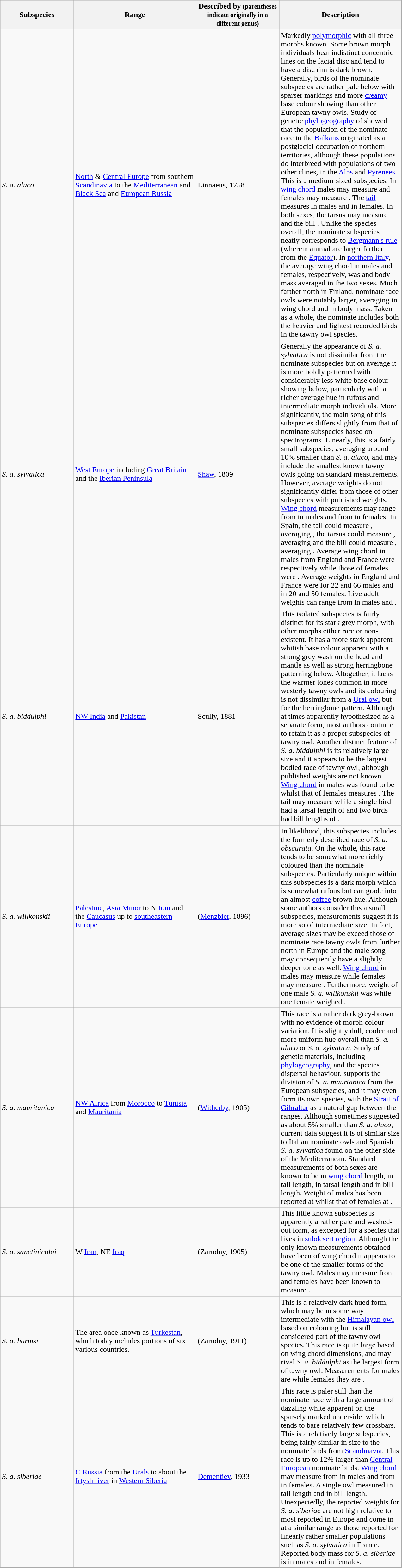<table width=67% class="wikitable">
<tr>
<th width=15%>Subspecies</th>
<th width=25%>Range</th>
<th width=17%>Described by <small>(parentheses indicate originally in a different genus)</small></th>
<th width=25%>Description</th>
</tr>
<tr>
<td><em>S. a. aluco</em></td>
<td><a href='#'>North</a> & <a href='#'>Central Europe</a> from southern <a href='#'>Scandinavia</a> to the <a href='#'>Mediterranean</a> and <a href='#'>Black Sea</a> and <a href='#'>European Russia</a></td>
<td>Linnaeus, 1758</td>
<td>Markedly <a href='#'>polymorphic</a> with all three morphs known. Some brown morph individuals bear indistinct concentric lines on the facial disc and tend to have a disc rim is dark brown. Generally, birds of the nominate subspecies are rather pale below with sparser markings and more <a href='#'>creamy</a> base colour showing than other European tawny owls. Study of genetic <a href='#'>phylogeography</a> of showed that the population of the nominate race in the <a href='#'>Balkans</a> originated as a postglacial occupation of northern territories, although these populations do interbreed with populations of two other clines, in the <a href='#'>Alps</a> and <a href='#'>Pyrenees</a>. This is a medium-sized subspecies. In <a href='#'>wing chord</a> males may measure  and females may measure . The <a href='#'>tail</a> measures  in males and  in females. In both sexes, the tarsus may measure  and the bill . Unlike the species overall, the nominate subspecies neatly corresponds to <a href='#'>Bergmann's rule</a> (wherein animal are larger farther from the <a href='#'>Equator</a>). In <a href='#'>northern Italy</a>, the average wing chord in males and females, respectively, was  and body mass averaged  in the two sexes. Much farther north in Finland, nominate race owls were notably larger, averaging  in wing chord and  in body mass.  Taken as a whole, the nominate includes both the heavier and lightest recorded birds in the tawny owl species.</td>
</tr>
<tr>
<td><em>S. a. sylvatica</em></td>
<td><a href='#'>West Europe</a> including <a href='#'>Great Britain</a> and the <a href='#'>Iberian Peninsula</a></td>
<td><a href='#'>Shaw</a>, 1809</td>
<td>Generally the appearance of <em>S. a. sylvatica</em> is not dissimilar from the nominate subspecies but on average it is more boldly patterned with considerably less white base colour showing below, particularly with a richer average hue in rufous and intermediate morph individuals. More significantly, the main song of this subspecies differs slightly from that of nominate subspecies based on spectrograms. Linearly, this is a fairly small subspecies, averaging around 10% smaller than <em>S. a. aluco</em>, and may include the smallest known tawny owls going on standard measurements. However, average weights do not significantly differ from those of other subspecies with published weights. <a href='#'>Wing chord</a> measurements may range from  in males and from  in females. In Spain, the tail could measure , averaging , the tarsus could measure , averaging  and the bill could measure , averaging . Average wing chord in males from England and France were  respectively while those of females were . Average weights in England and France were  for 22 and 66 males and  in 20 and 50 females. Live adult weights can range from  in males and .</td>
</tr>
<tr>
<td><em>S. a. biddulphi</em></td>
<td><a href='#'>NW India</a> and <a href='#'>Pakistan</a></td>
<td>Scully, 1881</td>
<td>This isolated subspecies is fairly distinct for its stark grey morph, with other morphs either rare or non-existent. It has a more stark apparent whitish base colour apparent with a strong grey wash  on the head and mantle as well as strong herringbone patterning below. Altogether, it lacks the warmer tones common in more westerly tawny owls and its colouring is not dissimilar from a <a href='#'>Ural owl</a> but for the herringbone pattern. Although at times apparently hypothesized as a separate form, most authors continue to retain it as a proper subspecies of tawny owl. Another distinct feature of <em>S. a. biddulphi</em> is its relatively large size and it appears to be the largest bodied race of tawny owl, although published weights are not known. <a href='#'>Wing chord</a> in males was found to be  whilst that of females measures . The tail may measure  while a single bird had a tarsal length of  and two birds had bill lengths of .</td>
</tr>
<tr>
<td><em>S. a. willkonskii</em></td>
<td><a href='#'>Palestine</a>, <a href='#'>Asia Minor</a> to N <a href='#'>Iran</a> and the <a href='#'>Caucasus</a> up to <a href='#'>southeastern Europe</a></td>
<td>(<a href='#'>Menzbier</a>, 1896)</td>
<td>In likelihood, this subspecies includes the formerly described race of <em>S. a. obscurata</em>. On the whole, this race tends to be somewhat more richly coloured than the nominate subspecies. Particularly unique within this subspecies is a dark morph which is somewhat rufous but can grade into an almost <a href='#'>coffee</a> brown hue. Although some authors consider this a small subspecies, measurements suggest it is more so of intermediate size. In fact, average sizes may be exceed those of nominate race tawny owls from further north in Europe and the male song may consequently have a slightly deeper tone as well. <a href='#'>Wing chord</a> in males may measure  while females may measure . Furthermore, weight of one male <em>S. a. willkonskii</em> was  while one female weighed .</td>
</tr>
<tr>
<td><em>S. a. mauritanica</em></td>
<td><a href='#'>NW Africa</a> from <a href='#'>Morocco</a> to <a href='#'>Tunisia</a> and <a href='#'>Mauritania</a></td>
<td>(<a href='#'>Witherby</a>, 1905)</td>
<td>This race is a rather dark grey-brown with no evidence of morph colour variation. It is slightly dull, cooler and more uniform hue overall than <em>S. a. aluco</em> or <em>S. a. sylvatica</em>. Study of genetic materials, including <a href='#'>phylogeography</a>, and the species dispersal behaviour, supports the division of <em>S. a. maurtanica</em> from the European subspecies, and it may even form its own species, with the <a href='#'>Strait of Gibraltar</a> as a natural gap between the ranges. Although sometimes suggested as about 5% smaller than <em>S. a. aluco</em>, current data suggest it is of similar size to Italian nominate owls and Spanish <em>S. a. sylvatica</em> found on the other side of the Mediterranean. Standard measurements of both sexes are known to be  in <a href='#'>wing chord</a> length,  in tail length,  in tarsal length and  in bill length. Weight of males has been reported at  whilst that of females at .</td>
</tr>
<tr>
<td><em>S. a. sanctinicolai</em></td>
<td>W <a href='#'>Iran</a>, NE <a href='#'>Iraq</a></td>
<td>(Zarudny, 1905)</td>
<td>This little known subspecies is apparently a rather pale and washed-out form, as excepted for a species that lives in <a href='#'>subdesert region</a>. Although the only known measurements obtained have been of wing chord it appears to be one of the smaller forms of the tawny owl. Males may measure from  and females have been known to measure .</td>
</tr>
<tr>
<td><em>S. a. harmsi</em></td>
<td>The area once known as <a href='#'>Turkestan</a>, which today includes portions of six various countries.</td>
<td>(Zarudny, 1911)</td>
<td>This is a relatively dark hued form, which may be in some way intermediate with the <a href='#'>Himalayan owl</a> based on colouring but is still considered part of the tawny owl species. This race is quite large based on wing chord dimensions, and may rival <em>S. a. biddulphi</em> as the largest form of tawny owl. Measurements for males are  while females they are .</td>
</tr>
<tr>
<td><em>S. a. siberiae</em></td>
<td><a href='#'>C Russia</a> from the <a href='#'>Urals</a> to about the <a href='#'>Irtysh river</a> in <a href='#'>Western Siberia</a></td>
<td><a href='#'>Dementiev</a>, 1933</td>
<td>This race is paler still than the nominate race with a large amount of dazzling white apparent on the sparsely marked underside, which tends to bare relatively few crossbars. This is a relatively large subspecies, being fairly similar in size to the nominate birds from <a href='#'>Scandinavia</a>. This race is up to 12% larger than <a href='#'>Central European</a> nominate birds.  <a href='#'>Wing chord</a> may measure from  in males and from  in females. A single owl measured  in tail length and  in bill length. Unexpectedly, the reported weights for <em>S. a. siberiae</em> are not high relative to most reported in Europe and come in at a similar range as those reported for linearly rather smaller populations such as <em>S. a. sylvatica</em> in France. Reported body mass for <em>S. a. siberiae</em> is  in males and  in females.</td>
</tr>
</table>
